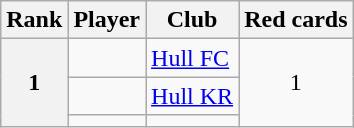<table class="wikitable sortable" style="text-align:center">
<tr>
<th>Rank</th>
<th>Player</th>
<th>Club</th>
<th> Red cards</th>
</tr>
<tr>
<th Rowspan =3>1</th>
<td align="left"></td>
<td align="left"> <a href='#'>Hull FC</a></td>
<td Rowspan=3>1</td>
</tr>
<tr>
<td align="left"></td>
<td align="left"> <a href='#'>Hull KR</a></td>
</tr>
<tr>
<td align="left"></td>
<td align="left"></td>
</tr>
</table>
